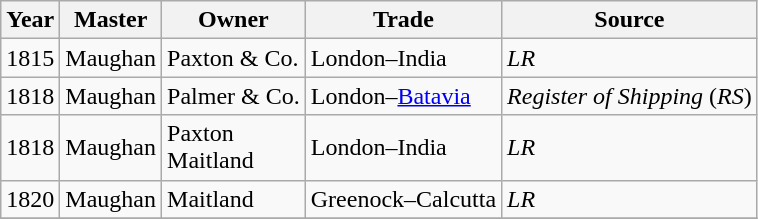<table class="sortable wikitable">
<tr>
<th>Year</th>
<th>Master</th>
<th>Owner</th>
<th>Trade</th>
<th>Source</th>
</tr>
<tr>
<td>1815</td>
<td>Maughan</td>
<td>Paxton & Co.</td>
<td>London–India</td>
<td><em>LR</em></td>
</tr>
<tr>
<td>1818</td>
<td>Maughan</td>
<td>Palmer & Co.</td>
<td>London–<a href='#'>Batavia</a></td>
<td><em>Register of Shipping</em> (<em>RS</em>)</td>
</tr>
<tr>
<td>1818</td>
<td>Maughan</td>
<td>Paxton<br>Maitland</td>
<td>London–India</td>
<td><em>LR</em></td>
</tr>
<tr>
<td>1820</td>
<td>Maughan</td>
<td>Maitland</td>
<td>Greenock–Calcutta</td>
<td><em>LR</em></td>
</tr>
<tr>
</tr>
</table>
